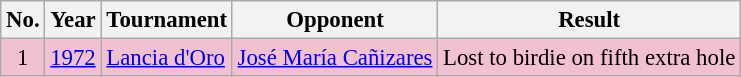<table class="wikitable" style="font-size:95%;">
<tr>
<th>No.</th>
<th>Year</th>
<th>Tournament</th>
<th>Opponent</th>
<th>Result</th>
</tr>
<tr style="background:#F2C1D1;">
<td align=center>1</td>
<td><a href='#'>1972</a></td>
<td><a href='#'>Lancia d'Oro</a></td>
<td> <a href='#'>José María Cañizares</a></td>
<td>Lost to birdie on fifth extra hole</td>
</tr>
</table>
